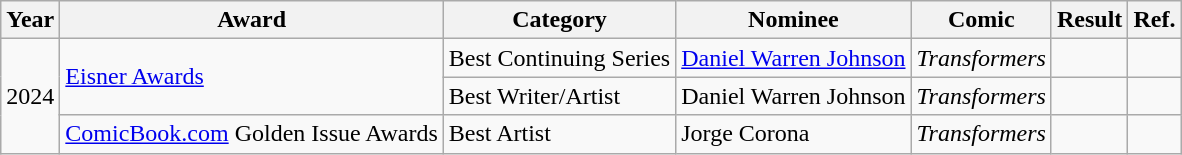<table class="wikitable">
<tr>
<th>Year</th>
<th>Award</th>
<th><strong>Category</strong></th>
<th>Nominee</th>
<th>Comic</th>
<th>Result</th>
<th>Ref.</th>
</tr>
<tr>
<td rowspan="3">2024</td>
<td rowspan="2"><a href='#'>Eisner Awards</a></td>
<td>Best Continuing Series</td>
<td><a href='#'>Daniel Warren Johnson</a></td>
<td><em>Transformers</em></td>
<td></td>
<td></td>
</tr>
<tr>
<td>Best Writer/Artist</td>
<td>Daniel Warren Johnson</td>
<td><em>Transformers</em></td>
<td></td>
<td></td>
</tr>
<tr>
<td><a href='#'>ComicBook.com</a> Golden Issue Awards</td>
<td>Best Artist</td>
<td>Jorge Corona</td>
<td><em>Transformers</em></td>
<td></td>
<td></td>
</tr>
</table>
